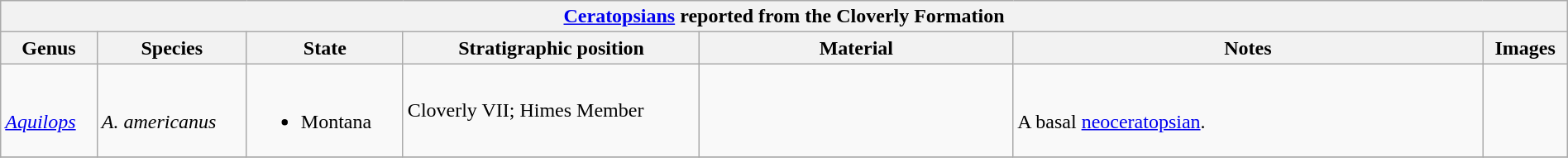<table class="wikitable" align="center" width="100%">
<tr>
<th colspan="7" align="center"><strong><a href='#'>Ceratopsians</a> reported from the Cloverly Formation</strong></th>
</tr>
<tr>
<th>Genus</th>
<th>Species</th>
<th>State</th>
<th>Stratigraphic position</th>
<th width="20%">Material</th>
<th width="30%">Notes</th>
<th>Images</th>
</tr>
<tr>
<td><br><em><a href='#'>Aquilops</a></em></td>
<td><br><em>A. americanus</em></td>
<td><br><ul><li>Montana</li></ul></td>
<td>Cloverly VII; Himes Member</td>
<td></td>
<td><br>A basal <a href='#'>neoceratopsian</a>.</td>
<td><br></td>
</tr>
<tr>
</tr>
</table>
